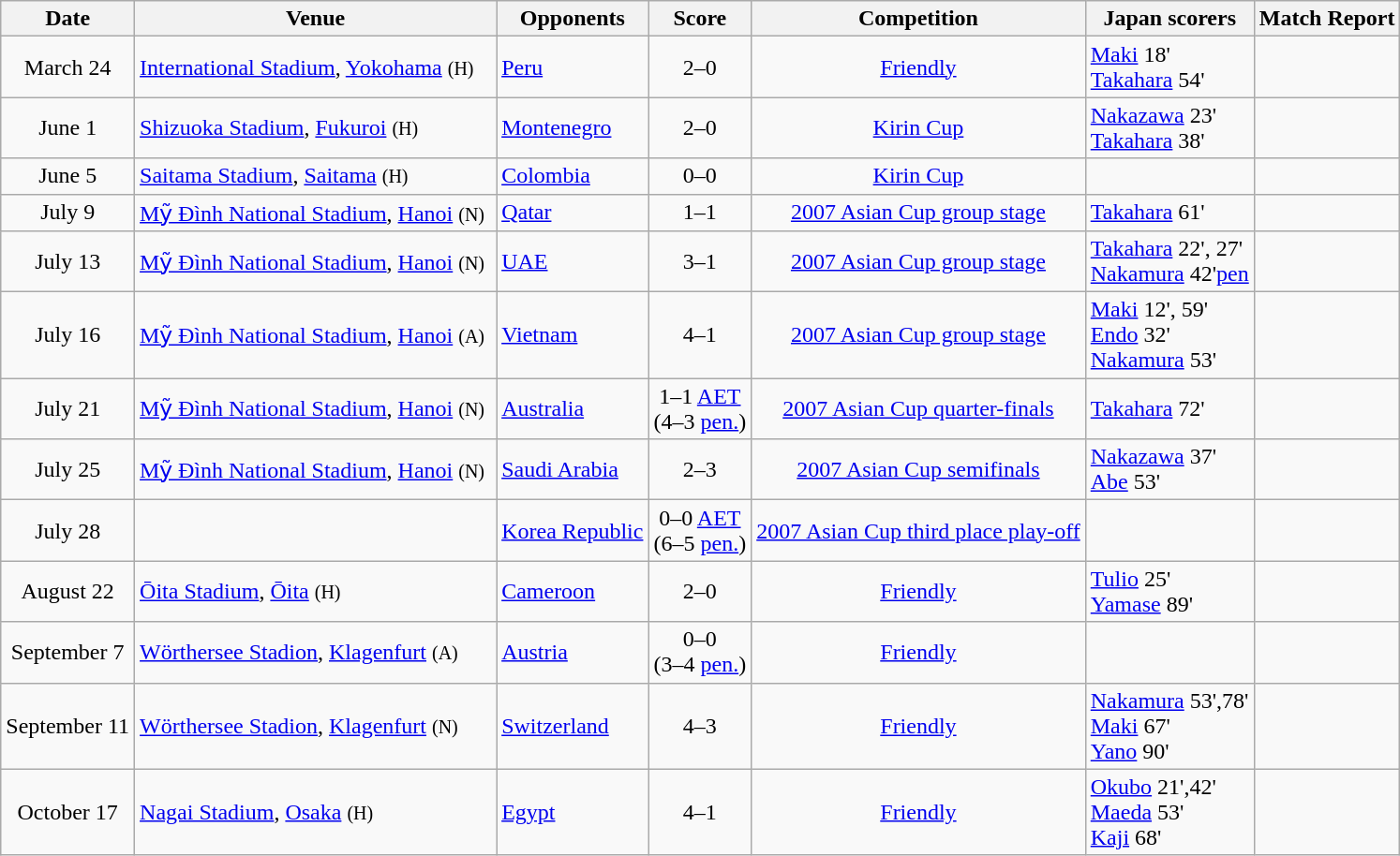<table class="wikitable">
<tr>
<th>Date</th>
<th width=250>Venue</th>
<th>Opponents</th>
<th>Score</th>
<th>Competition</th>
<th>Japan scorers</th>
<th>Match Report</th>
</tr>
<tr>
<td style="text-align:center;">March 24</td>
<td><a href='#'>International Stadium</a>, <a href='#'>Yokohama</a> <small>(H)</small></td>
<td> <a href='#'>Peru</a></td>
<td style="text-align:center;">2–0</td>
<td style="text-align:center;"><a href='#'>Friendly</a></td>
<td><a href='#'>Maki</a> 18' <br> <a href='#'>Takahara</a> 54'</td>
<td style="text-align:center;"></td>
</tr>
<tr>
<td style="text-align:center;">June 1</td>
<td><a href='#'>Shizuoka Stadium</a>, <a href='#'>Fukuroi</a> <small>(H)</small></td>
<td> <a href='#'>Montenegro</a></td>
<td style="text-align:center;">2–0</td>
<td style="text-align:center;"><a href='#'>Kirin Cup</a></td>
<td><a href='#'>Nakazawa</a> 23' <br> <a href='#'>Takahara</a> 38'</td>
<td style="text-align:center;"></td>
</tr>
<tr>
<td style="text-align:center;">June 5</td>
<td><a href='#'>Saitama Stadium</a>, <a href='#'>Saitama</a> <small>(H)</small></td>
<td> <a href='#'>Colombia</a></td>
<td style="text-align:center;">0–0</td>
<td style="text-align:center;"><a href='#'>Kirin Cup</a></td>
<td></td>
<td style="text-align:center;"></td>
</tr>
<tr>
<td style="text-align:center;">July 9</td>
<td><a href='#'>Mỹ Đình National Stadium</a>, <a href='#'>Hanoi</a> <small>(N)</small></td>
<td> <a href='#'>Qatar</a></td>
<td style="text-align:center;">1–1</td>
<td style="text-align:center;"><a href='#'>2007 Asian Cup group stage</a></td>
<td><a href='#'>Takahara</a> 61'</td>
<td style="text-align:center;"></td>
</tr>
<tr>
<td style="text-align:center;">July 13</td>
<td><a href='#'>Mỹ Đình National Stadium</a>, <a href='#'>Hanoi</a> <small>(N)</small></td>
<td> <a href='#'>UAE</a></td>
<td style="text-align:center;">3–1</td>
<td style="text-align:center;"><a href='#'>2007 Asian Cup group stage</a></td>
<td><a href='#'>Takahara</a> 22', 27'<br><a href='#'>Nakamura</a> 42'<a href='#'>pen</a></td>
<td style="text-align:center;"></td>
</tr>
<tr>
<td style="text-align:center;">July 16</td>
<td><a href='#'>Mỹ Đình National Stadium</a>, <a href='#'>Hanoi</a> <small>(A)</small></td>
<td> <a href='#'>Vietnam</a></td>
<td style="text-align:center;">4–1</td>
<td style="text-align:center;"><a href='#'>2007 Asian Cup group stage</a></td>
<td><a href='#'>Maki</a> 12', 59'<br><a href='#'>Endo</a> 32'<br><a href='#'>Nakamura</a> 53'</td>
<td style="text-align:center;"></td>
</tr>
<tr>
<td style="text-align:center;">July 21</td>
<td><a href='#'>Mỹ Đình National Stadium</a>, <a href='#'>Hanoi</a> <small>(N)</small></td>
<td> <a href='#'>Australia</a></td>
<td style="text-align:center;">1–1 <a href='#'>AET</a><br>(4–3 <a href='#'>pen.</a>)</td>
<td style="text-align:center;"><a href='#'>2007 Asian Cup quarter-finals</a></td>
<td><a href='#'>Takahara</a> 72'</td>
<td style="text-align:center;"></td>
</tr>
<tr>
<td style="text-align:center;">July 25</td>
<td><a href='#'>Mỹ Đình National Stadium</a>, <a href='#'>Hanoi</a> <small>(N)</small></td>
<td> <a href='#'>Saudi Arabia</a></td>
<td style="text-align:center;">2–3</td>
<td style="text-align:center;"><a href='#'>2007 Asian Cup semifinals</a></td>
<td><a href='#'>Nakazawa</a> 37' <br> <a href='#'>Abe</a> 53'</td>
<td style="text-align:center;"></td>
</tr>
<tr>
<td style="text-align:center;">July 28</td>
<td></td>
<td> <a href='#'>Korea Republic</a></td>
<td style="text-align:center;">0–0 <a href='#'>AET</a><br>(6–5 <a href='#'>pen.</a>)</td>
<td style="text-align:center;"><a href='#'>2007 Asian Cup third place play-off</a></td>
<td></td>
<td style="text-align:center;"></td>
</tr>
<tr>
<td style="text-align:center;">August 22</td>
<td><a href='#'>Ōita Stadium</a>, <a href='#'>Ōita</a> <small>(H)</small></td>
<td> <a href='#'>Cameroon</a></td>
<td style="text-align:center;">2–0</td>
<td style="text-align:center;"><a href='#'>Friendly</a></td>
<td><a href='#'>Tulio</a> 25'<br><a href='#'>Yamase</a> 89'</td>
<td style="text-align:center;"></td>
</tr>
<tr>
<td style="text-align:center;">September 7</td>
<td><a href='#'>Wörthersee Stadion</a>, <a href='#'>Klagenfurt</a> <small>(A)</small></td>
<td> <a href='#'>Austria</a></td>
<td style="text-align:center;">0–0<br>(3–4 <a href='#'>pen.</a>)</td>
<td style="text-align:center;"><a href='#'>Friendly</a></td>
<td></td>
<td style="text-align:center;"></td>
</tr>
<tr>
<td style="text-align:center;">September 11</td>
<td><a href='#'>Wörthersee Stadion</a>, <a href='#'>Klagenfurt</a> <small>(N)</small></td>
<td> <a href='#'>Switzerland</a></td>
<td style="text-align:center;">4–3</td>
<td style="text-align:center;"><a href='#'>Friendly</a></td>
<td><a href='#'>Nakamura</a> 53',78'<br><a href='#'>Maki</a> 67'<br><a href='#'>Yano</a> 90'</td>
<td style="text-align:center;"></td>
</tr>
<tr>
<td style="text-align:center;">October 17</td>
<td><a href='#'>Nagai Stadium</a>, <a href='#'>Osaka</a> <small>(H)</small></td>
<td> <a href='#'>Egypt</a></td>
<td style="text-align:center;">4–1</td>
<td style="text-align:center;"><a href='#'>Friendly</a></td>
<td><a href='#'>Okubo</a> 21',42'<br><a href='#'>Maeda</a> 53'<br><a href='#'>Kaji</a> 68'</td>
<td style="text-align:center;"></td>
</tr>
</table>
